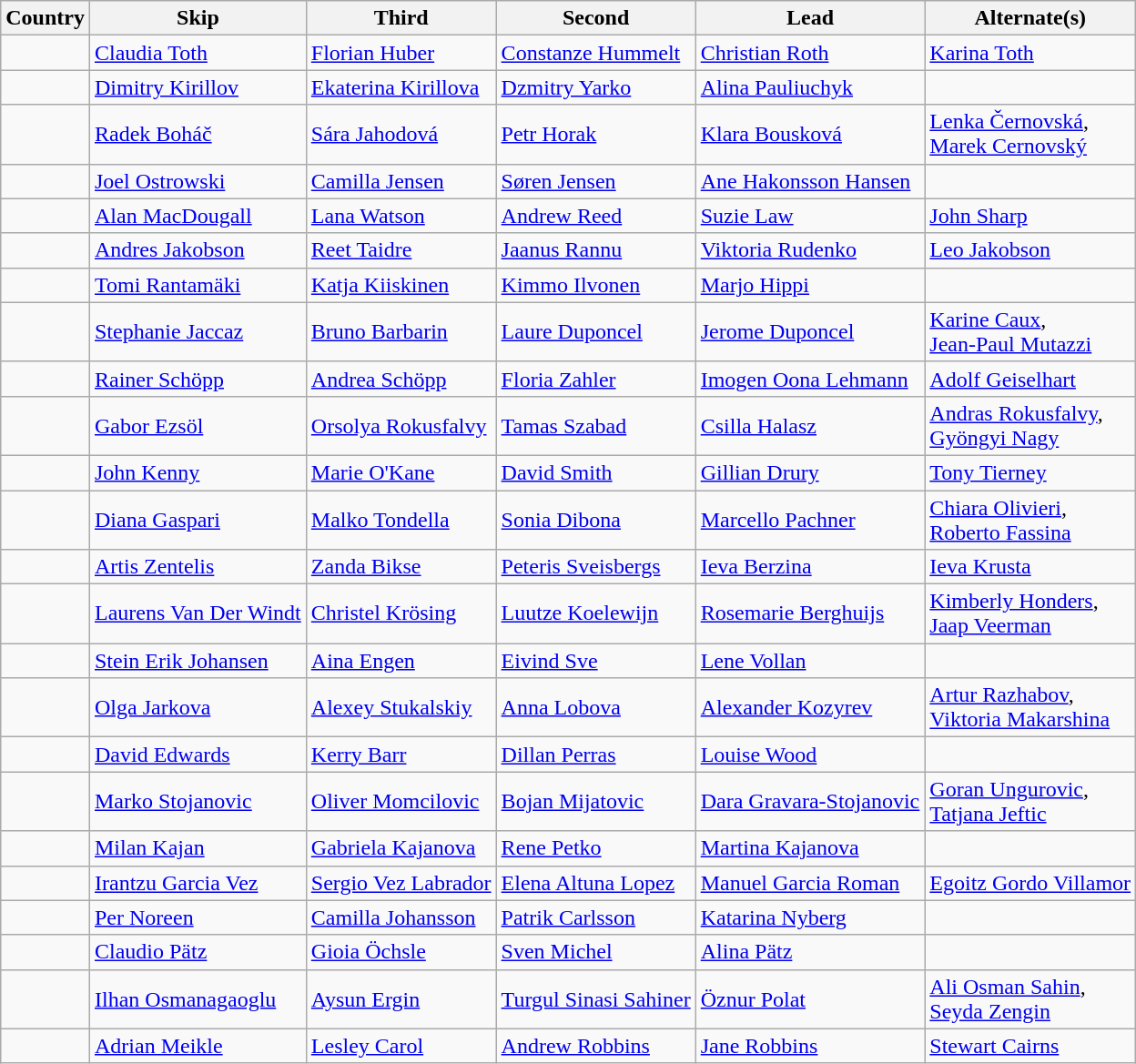<table class="wikitable">
<tr>
<th>Country</th>
<th>Skip</th>
<th>Third</th>
<th>Second</th>
<th>Lead</th>
<th>Alternate(s)</th>
</tr>
<tr>
<td></td>
<td><a href='#'>Claudia Toth</a></td>
<td><a href='#'>Florian Huber</a></td>
<td><a href='#'>Constanze Hummelt</a></td>
<td><a href='#'>Christian Roth</a></td>
<td><a href='#'>Karina Toth</a></td>
</tr>
<tr>
<td></td>
<td><a href='#'>Dimitry Kirillov</a></td>
<td><a href='#'>Ekaterina Kirillova</a></td>
<td><a href='#'>Dzmitry Yarko</a></td>
<td><a href='#'>Alina Pauliuchyk</a></td>
<td></td>
</tr>
<tr>
<td></td>
<td><a href='#'>Radek Boháč</a></td>
<td><a href='#'>Sára Jahodová</a></td>
<td><a href='#'>Petr Horak</a></td>
<td><a href='#'>Klara Bousková</a></td>
<td><a href='#'>Lenka Černovská</a>,<br><a href='#'>Marek Cernovský</a></td>
</tr>
<tr>
<td></td>
<td><a href='#'>Joel Ostrowski</a></td>
<td><a href='#'>Camilla Jensen</a></td>
<td><a href='#'>Søren Jensen</a></td>
<td><a href='#'>Ane Hakonsson Hansen</a></td>
<td></td>
</tr>
<tr>
<td></td>
<td><a href='#'>Alan MacDougall</a></td>
<td><a href='#'>Lana Watson</a></td>
<td><a href='#'>Andrew Reed</a></td>
<td><a href='#'>Suzie Law</a></td>
<td><a href='#'>John Sharp</a></td>
</tr>
<tr>
<td></td>
<td><a href='#'>Andres Jakobson</a></td>
<td><a href='#'>Reet Taidre</a></td>
<td><a href='#'>Jaanus Rannu</a></td>
<td><a href='#'>Viktoria Rudenko</a></td>
<td><a href='#'>Leo Jakobson</a></td>
</tr>
<tr>
<td></td>
<td><a href='#'>Tomi Rantamäki</a></td>
<td><a href='#'>Katja Kiiskinen</a></td>
<td><a href='#'>Kimmo Ilvonen</a></td>
<td><a href='#'>Marjo Hippi</a></td>
<td></td>
</tr>
<tr>
<td></td>
<td><a href='#'>Stephanie Jaccaz</a></td>
<td><a href='#'>Bruno Barbarin</a></td>
<td><a href='#'>Laure Duponcel</a></td>
<td><a href='#'>Jerome Duponcel</a></td>
<td><a href='#'>Karine Caux</a>,<br><a href='#'>Jean-Paul Mutazzi</a></td>
</tr>
<tr>
<td></td>
<td><a href='#'>Rainer Schöpp</a></td>
<td><a href='#'>Andrea Schöpp</a></td>
<td><a href='#'>Floria Zahler</a></td>
<td><a href='#'>Imogen Oona Lehmann</a></td>
<td><a href='#'>Adolf Geiselhart</a></td>
</tr>
<tr>
<td></td>
<td><a href='#'>Gabor Ezsöl</a></td>
<td><a href='#'>Orsolya Rokusfalvy</a></td>
<td><a href='#'>Tamas Szabad</a></td>
<td><a href='#'>Csilla Halasz</a></td>
<td><a href='#'>Andras Rokusfalvy</a>,<br><a href='#'>Gyöngyi Nagy</a></td>
</tr>
<tr>
<td></td>
<td><a href='#'>John Kenny</a></td>
<td><a href='#'>Marie O'Kane</a></td>
<td><a href='#'>David Smith</a></td>
<td><a href='#'>Gillian Drury</a></td>
<td><a href='#'>Tony Tierney</a></td>
</tr>
<tr>
<td></td>
<td><a href='#'>Diana Gaspari</a></td>
<td><a href='#'>Malko Tondella</a></td>
<td><a href='#'>Sonia Dibona</a></td>
<td><a href='#'>Marcello Pachner</a></td>
<td><a href='#'>Chiara Olivieri</a>,<br><a href='#'>Roberto Fassina</a></td>
</tr>
<tr>
<td></td>
<td><a href='#'>Artis Zentelis</a></td>
<td><a href='#'>Zanda Bikse</a></td>
<td><a href='#'>Peteris Sveisbergs</a></td>
<td><a href='#'>Ieva Berzina</a></td>
<td><a href='#'>Ieva Krusta</a></td>
</tr>
<tr>
<td></td>
<td><a href='#'>Laurens Van Der Windt</a></td>
<td><a href='#'>Christel Krösing</a></td>
<td><a href='#'>Luutze Koelewijn</a></td>
<td><a href='#'>Rosemarie Berghuijs</a></td>
<td><a href='#'>Kimberly Honders</a>,<br><a href='#'>Jaap Veerman</a></td>
</tr>
<tr>
<td></td>
<td><a href='#'>Stein Erik Johansen</a></td>
<td><a href='#'>Aina Engen</a></td>
<td><a href='#'>Eivind Sve</a></td>
<td><a href='#'>Lene Vollan</a></td>
<td></td>
</tr>
<tr>
<td></td>
<td><a href='#'>Olga Jarkova</a></td>
<td><a href='#'>Alexey Stukalskiy</a></td>
<td><a href='#'>Anna Lobova</a></td>
<td><a href='#'>Alexander Kozyrev</a></td>
<td><a href='#'>Artur Razhabov</a>,<br><a href='#'>Viktoria Makarshina</a></td>
</tr>
<tr>
<td></td>
<td><a href='#'>David Edwards</a></td>
<td><a href='#'>Kerry Barr</a></td>
<td><a href='#'>Dillan Perras</a></td>
<td><a href='#'>Louise Wood</a></td>
<td></td>
</tr>
<tr>
<td></td>
<td><a href='#'>Marko Stojanovic</a></td>
<td><a href='#'>Oliver Momcilovic</a></td>
<td><a href='#'>Bojan Mijatovic</a></td>
<td><a href='#'>Dara Gravara-Stojanovic</a></td>
<td><a href='#'>Goran Ungurovic</a>,<br><a href='#'>Tatjana Jeftic</a></td>
</tr>
<tr>
<td></td>
<td><a href='#'>Milan Kajan</a></td>
<td><a href='#'>Gabriela Kajanova</a></td>
<td><a href='#'>Rene Petko</a></td>
<td><a href='#'>Martina Kajanova</a></td>
<td></td>
</tr>
<tr>
<td></td>
<td><a href='#'>Irantzu Garcia Vez</a></td>
<td><a href='#'>Sergio Vez Labrador</a></td>
<td><a href='#'>Elena Altuna Lopez</a></td>
<td><a href='#'>Manuel Garcia Roman</a></td>
<td><a href='#'>Egoitz Gordo Villamor</a></td>
</tr>
<tr>
<td></td>
<td><a href='#'>Per Noreen</a></td>
<td><a href='#'>Camilla Johansson</a></td>
<td><a href='#'>Patrik Carlsson</a></td>
<td><a href='#'>Katarina Nyberg</a></td>
<td></td>
</tr>
<tr>
<td></td>
<td><a href='#'>Claudio Pätz</a></td>
<td><a href='#'>Gioia Öchsle</a></td>
<td><a href='#'>Sven Michel</a></td>
<td><a href='#'>Alina Pätz</a></td>
<td></td>
</tr>
<tr>
<td></td>
<td><a href='#'>Ilhan Osmanagaoglu</a></td>
<td><a href='#'>Aysun Ergin</a></td>
<td><a href='#'>Turgul Sinasi Sahiner</a></td>
<td><a href='#'>Öznur Polat</a></td>
<td><a href='#'>Ali Osman Sahin</a>,<br><a href='#'>Seyda Zengin</a></td>
</tr>
<tr>
<td></td>
<td><a href='#'>Adrian Meikle</a></td>
<td><a href='#'>Lesley Carol</a></td>
<td><a href='#'>Andrew Robbins</a></td>
<td><a href='#'>Jane Robbins</a></td>
<td><a href='#'>Stewart Cairns</a></td>
</tr>
</table>
